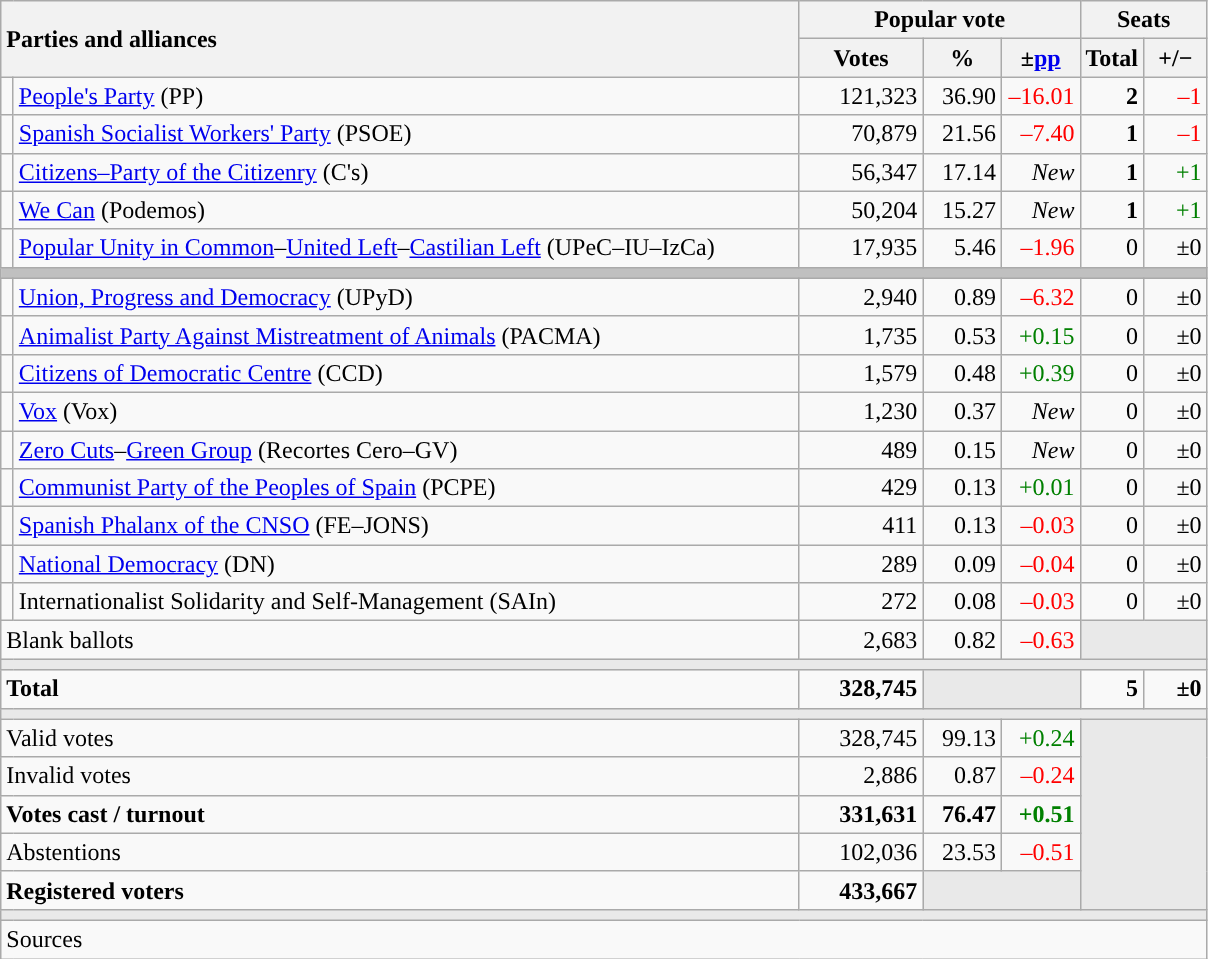<table class="wikitable" style="text-align:right;">
<tr>
<th style="text-align:left;" rowspan="2" colspan="2" width="525">Parties and alliances</th>
<th colspan="3">Popular vote</th>
<th colspan="2">Seats</th>
</tr>
<tr>
<th width="75">Votes</th>
<th width="45">%</th>
<th width="45">±<a href='#'>pp</a></th>
<th width="35">Total</th>
<th width="35">+/−</th>
</tr>
<tr>
<td width="1" style="color:inherit;background:"></td>
<td align="left"><a href='#'>People's Party</a> (PP)</td>
<td>121,323</td>
<td>36.90</td>
<td style="color:red;">–16.01</td>
<td><strong>2</strong></td>
<td style="color:red;">–1</td>
</tr>
<tr>
<td style="color:inherit;background:"></td>
<td align="left"><a href='#'>Spanish Socialist Workers' Party</a> (PSOE)</td>
<td>70,879</td>
<td>21.56</td>
<td style="color:red;">–7.40</td>
<td><strong>1</strong></td>
<td style="color:red;">–1</td>
</tr>
<tr>
<td style="color:inherit;background:"></td>
<td align="left"><a href='#'>Citizens–Party of the Citizenry</a> (C's)</td>
<td>56,347</td>
<td>17.14</td>
<td><em>New</em></td>
<td><strong>1</strong></td>
<td style="color:green;">+1</td>
</tr>
<tr>
<td style="color:inherit;background:"></td>
<td align="left"><a href='#'>We Can</a> (Podemos)</td>
<td>50,204</td>
<td>15.27</td>
<td><em>New</em></td>
<td><strong>1</strong></td>
<td style="color:green;">+1</td>
</tr>
<tr>
<td style="color:inherit;background:"></td>
<td align="left"><a href='#'>Popular Unity in Common</a>–<a href='#'>United Left</a>–<a href='#'>Castilian Left</a> (UPeC–IU–IzCa)</td>
<td>17,935</td>
<td>5.46</td>
<td style="color:red;">–1.96</td>
<td>0</td>
<td>±0</td>
</tr>
<tr>
<td colspan="7" bgcolor="#C0C0C0"></td>
</tr>
<tr>
<td style="color:inherit;background:"></td>
<td align="left"><a href='#'>Union, Progress and Democracy</a> (UPyD)</td>
<td>2,940</td>
<td>0.89</td>
<td style="color:red;">–6.32</td>
<td>0</td>
<td>±0</td>
</tr>
<tr>
<td style="color:inherit;background:"></td>
<td align="left"><a href='#'>Animalist Party Against Mistreatment of Animals</a> (PACMA)</td>
<td>1,735</td>
<td>0.53</td>
<td style="color:green;">+0.15</td>
<td>0</td>
<td>±0</td>
</tr>
<tr>
<td style="color:inherit;background:"></td>
<td align="left"><a href='#'>Citizens of Democratic Centre</a> (CCD)</td>
<td>1,579</td>
<td>0.48</td>
<td style="color:green;">+0.39</td>
<td>0</td>
<td>±0</td>
</tr>
<tr>
<td style="color:inherit;background:"></td>
<td align="left"><a href='#'>Vox</a> (Vox)</td>
<td>1,230</td>
<td>0.37</td>
<td><em>New</em></td>
<td>0</td>
<td>±0</td>
</tr>
<tr>
<td style="color:inherit;background:"></td>
<td align="left"><a href='#'>Zero Cuts</a>–<a href='#'>Green Group</a> (Recortes Cero–GV)</td>
<td>489</td>
<td>0.15</td>
<td><em>New</em></td>
<td>0</td>
<td>±0</td>
</tr>
<tr>
<td style="color:inherit;background:"></td>
<td align="left"><a href='#'>Communist Party of the Peoples of Spain</a> (PCPE)</td>
<td>429</td>
<td>0.13</td>
<td style="color:green;">+0.01</td>
<td>0</td>
<td>±0</td>
</tr>
<tr>
<td style="color:inherit;background:"></td>
<td align="left"><a href='#'>Spanish Phalanx of the CNSO</a> (FE–JONS)</td>
<td>411</td>
<td>0.13</td>
<td style="color:red;">–0.03</td>
<td>0</td>
<td>±0</td>
</tr>
<tr>
<td style="color:inherit;background:"></td>
<td align="left"><a href='#'>National Democracy</a> (DN)</td>
<td>289</td>
<td>0.09</td>
<td style="color:red;">–0.04</td>
<td>0</td>
<td>±0</td>
</tr>
<tr>
<td style="color:inherit;background:"></td>
<td align="left">Internationalist Solidarity and Self-Management (SAIn)</td>
<td>272</td>
<td>0.08</td>
<td style="color:red;">–0.03</td>
<td>0</td>
<td>±0</td>
</tr>
<tr>
<td align="left" colspan="2">Blank ballots</td>
<td>2,683</td>
<td>0.82</td>
<td style="color:red;">–0.63</td>
<td bgcolor="#E9E9E9" colspan="2"></td>
</tr>
<tr>
<td colspan="7" bgcolor="#E9E9E9"></td>
</tr>
<tr style="font-weight:bold;">
<td align="left" colspan="2">Total</td>
<td>328,745</td>
<td bgcolor="#E9E9E9" colspan="2"></td>
<td>5</td>
<td>±0</td>
</tr>
<tr>
<td colspan="7" bgcolor="#E9E9E9"></td>
</tr>
<tr>
<td align="left" colspan="2">Valid votes</td>
<td>328,745</td>
<td>99.13</td>
<td style="color:green;">+0.24</td>
<td bgcolor="#E9E9E9" colspan="2" rowspan="5"></td>
</tr>
<tr>
<td align="left" colspan="2">Invalid votes</td>
<td>2,886</td>
<td>0.87</td>
<td style="color:red;">–0.24</td>
</tr>
<tr style="font-weight:bold;">
<td align="left" colspan="2">Votes cast / turnout</td>
<td>331,631</td>
<td>76.47</td>
<td style="color:green;">+0.51</td>
</tr>
<tr>
<td align="left" colspan="2">Abstentions</td>
<td>102,036</td>
<td>23.53</td>
<td style="color:red;">–0.51</td>
</tr>
<tr style="font-weight:bold;">
<td align="left" colspan="2">Registered voters</td>
<td>433,667</td>
<td bgcolor="#E9E9E9" colspan="2"></td>
</tr>
<tr>
<td colspan="7" bgcolor="#E9E9E9"></td>
</tr>
<tr>
<td align="left" colspan="7">Sources</td>
</tr>
</table>
